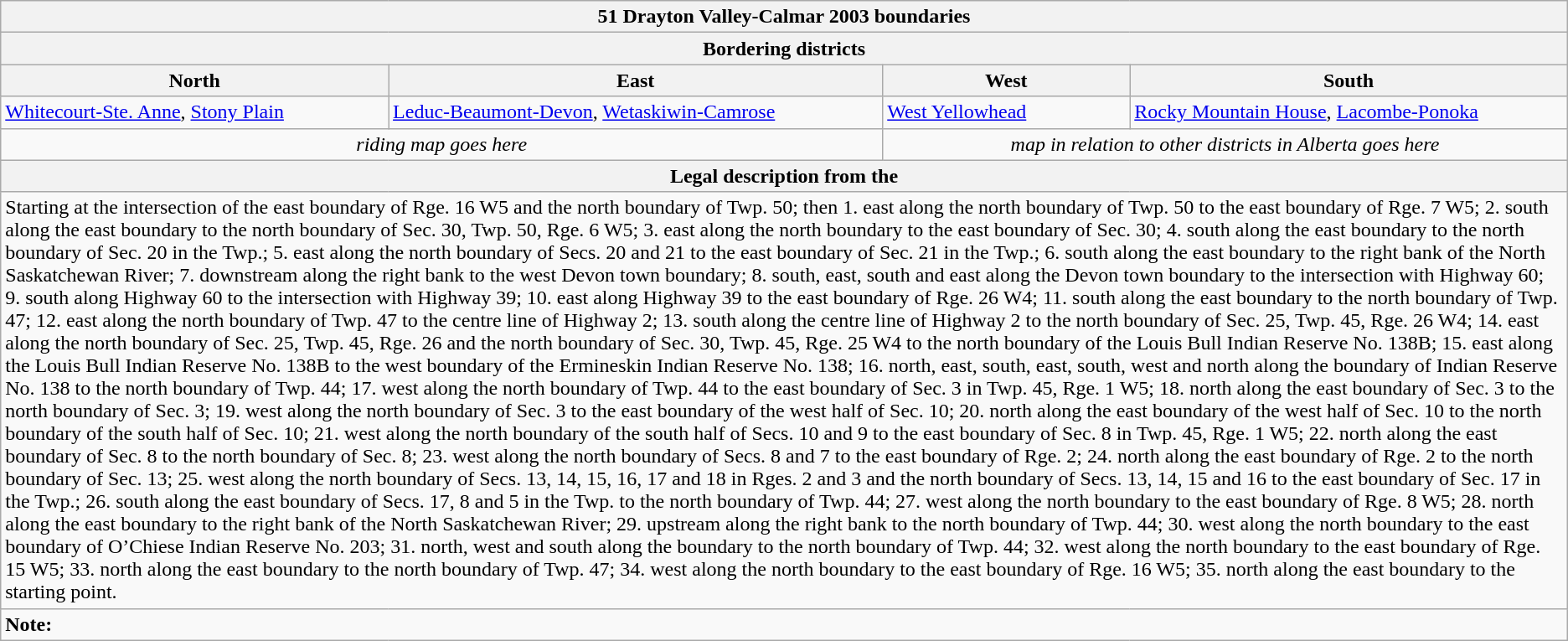<table class="wikitable collapsible collapsed">
<tr>
<th colspan=4>51 Drayton Valley-Calmar 2003 boundaries</th>
</tr>
<tr>
<th colspan=4>Bordering districts</th>
</tr>
<tr>
<th>North</th>
<th>East</th>
<th>West</th>
<th>South</th>
</tr>
<tr>
<td><a href='#'>Whitecourt-Ste. Anne</a>, <a href='#'>Stony Plain</a></td>
<td><a href='#'>Leduc-Beaumont-Devon</a>, <a href='#'>Wetaskiwin-Camrose</a></td>
<td><a href='#'>West Yellowhead</a></td>
<td><a href='#'>Rocky Mountain House</a>, <a href='#'>Lacombe-Ponoka</a></td>
</tr>
<tr>
<td colspan=2 align=center><em>riding map goes here</em></td>
<td colspan=2 align=center><em>map in relation to other districts in Alberta goes here</em></td>
</tr>
<tr>
<th colspan=4>Legal description from the </th>
</tr>
<tr>
<td colspan=4>Starting at the intersection of the east boundary of Rge. 16 W5 and the north boundary of Twp. 50; then 1. east along the north boundary of Twp. 50 to the east boundary of Rge. 7 W5; 2. south along the east boundary to the north boundary of Sec. 30, Twp. 50, Rge. 6 W5; 3. east along the north boundary to the east boundary of Sec. 30; 4. south along the east boundary to the north boundary of Sec. 20 in the Twp.; 5. east along the north boundary of Secs. 20 and 21 to the east boundary of Sec. 21 in the Twp.; 6. south along the east boundary to the right bank of the North Saskatchewan River; 7. downstream along the right bank to the west Devon town boundary; 8. south, east, south and east along the Devon town boundary to the intersection with Highway 60; 9. south along Highway 60 to the intersection with Highway 39; 10. east along Highway 39 to the east boundary of Rge. 26 W4; 11. south along the east boundary to the north boundary of Twp. 47; 12. east along the north boundary of Twp. 47 to the centre line of Highway 2; 13. south along the centre line of Highway 2 to the north boundary of Sec. 25, Twp. 45, Rge. 26 W4; 14. east along the north boundary of Sec. 25, Twp. 45, Rge. 26 and the north boundary of Sec. 30, Twp. 45, Rge. 25 W4 to the north boundary of the Louis Bull Indian Reserve No. 138B; 15. east along the Louis Bull Indian Reserve No. 138B to the west boundary of the Ermineskin Indian Reserve No. 138; 16. north, east, south, east, south, west and north along the boundary of Indian Reserve No. 138 to the north boundary of Twp. 44; 17. west along the north boundary of Twp. 44 to the east boundary of Sec. 3 in Twp. 45, Rge. 1 W5; 18. north along the east boundary of Sec. 3 to the north boundary of Sec. 3; 19. west along the north boundary of Sec. 3 to the east boundary of the west half of Sec. 10; 20. north along the east boundary of the west half of Sec. 10 to the north boundary of the south half of Sec. 10; 21. west along the north boundary of the south half of Secs. 10 and 9 to the east boundary of Sec. 8 in Twp. 45, Rge. 1 W5; 22. north along the east boundary of Sec. 8 to the north boundary of Sec. 8; 23. west along the north boundary of Secs. 8 and 7 to the east boundary of Rge. 2; 24. north along the east boundary of Rge. 2 to the north boundary of Sec. 13; 25. west along the north boundary of Secs. 13, 14, 15, 16, 17 and 18 in Rges. 2 and 3 and the north boundary of Secs. 13, 14, 15 and 16 to the east boundary of Sec. 17 in the Twp.; 26. south along the east boundary of Secs. 17, 8 and 5 in the Twp. to the north boundary of Twp. 44; 27. west along the north boundary to the east boundary of Rge. 8 W5; 28. north along the east boundary to the right bank of the North Saskatchewan River; 29. upstream along the right bank to the north boundary of Twp. 44; 30. west along the north boundary to the east boundary of O’Chiese Indian Reserve No. 203; 31. north, west and south along the boundary to the north boundary of Twp. 44; 32. west along the north boundary to the east boundary of Rge. 15 W5; 33. north along the east boundary to the north boundary of Twp. 47; 34. west along the north boundary to the east boundary of Rge. 16 W5; 35. north along the east boundary to the starting point.</td>
</tr>
<tr>
<td colspan=4><strong>Note:</strong></td>
</tr>
</table>
